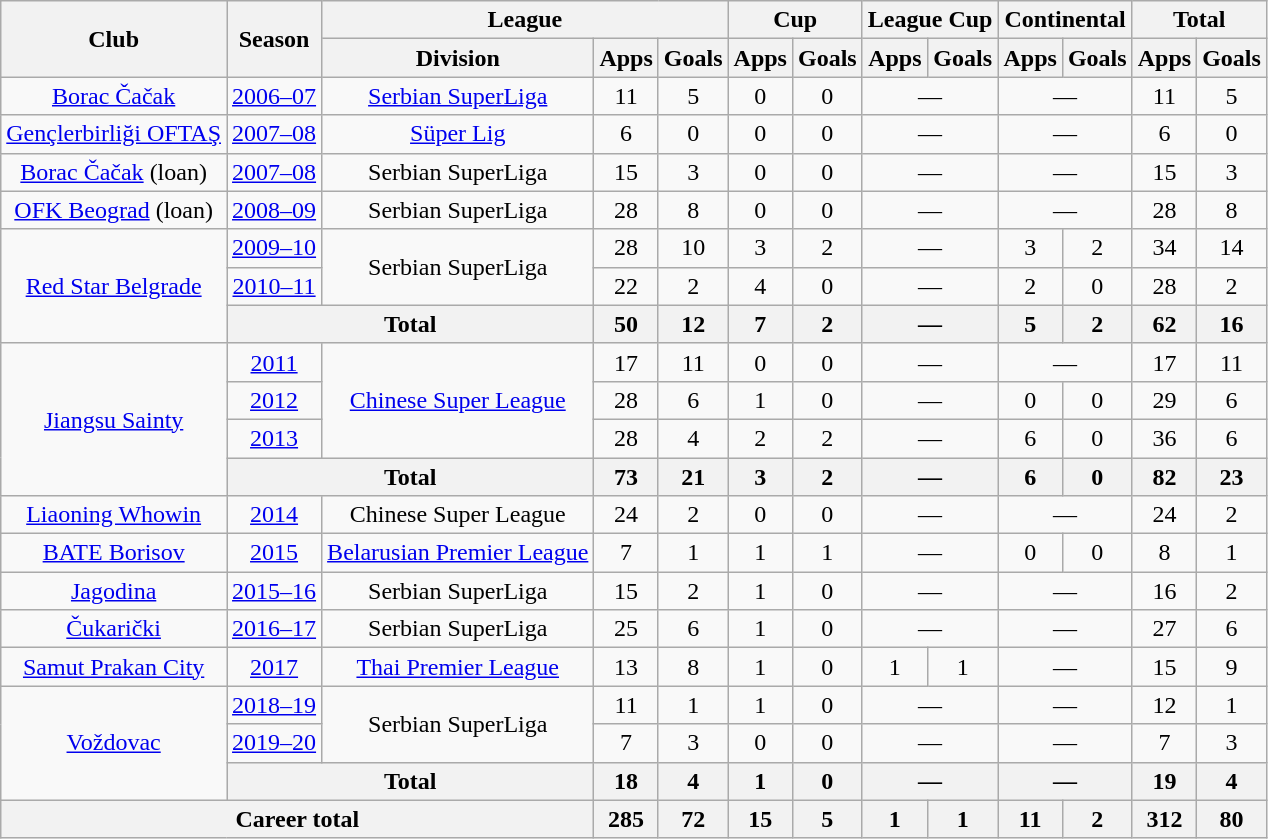<table class="wikitable" style="text-align:center">
<tr>
<th rowspan=2>Club</th>
<th rowspan=2>Season</th>
<th colspan=3>League</th>
<th colspan=2>Cup</th>
<th colspan=2>League Cup</th>
<th colspan=2>Continental</th>
<th colspan=2>Total</th>
</tr>
<tr>
<th>Division</th>
<th>Apps</th>
<th>Goals</th>
<th>Apps</th>
<th>Goals</th>
<th>Apps</th>
<th>Goals</th>
<th>Apps</th>
<th>Goals</th>
<th>Apps</th>
<th>Goals</th>
</tr>
<tr>
<td rowspan="1"><a href='#'>Borac Čačak</a></td>
<td><a href='#'>2006–07</a></td>
<td><a href='#'>Serbian SuperLiga</a></td>
<td>11</td>
<td>5</td>
<td>0</td>
<td>0</td>
<td colspan="2">—</td>
<td colspan="2">—</td>
<td>11</td>
<td>5</td>
</tr>
<tr>
<td><a href='#'>Gençlerbirliği OFTAŞ</a></td>
<td><a href='#'>2007–08</a></td>
<td><a href='#'>Süper Lig</a></td>
<td>6</td>
<td>0</td>
<td>0</td>
<td>0</td>
<td colspan="2">—</td>
<td colspan="2">—</td>
<td>6</td>
<td>0</td>
</tr>
<tr>
<td><a href='#'>Borac Čačak</a> (loan)</td>
<td><a href='#'>2007–08</a></td>
<td>Serbian SuperLiga</td>
<td>15</td>
<td>3</td>
<td>0</td>
<td>0</td>
<td colspan="2">—</td>
<td colspan="2">—</td>
<td>15</td>
<td>3</td>
</tr>
<tr>
<td><a href='#'>OFK Beograd</a> (loan)</td>
<td><a href='#'>2008–09</a></td>
<td>Serbian SuperLiga</td>
<td>28</td>
<td>8</td>
<td>0</td>
<td>0</td>
<td colspan="2">—</td>
<td colspan="2">—</td>
<td>28</td>
<td>8</td>
</tr>
<tr>
<td rowspan="3"><a href='#'>Red Star Belgrade</a></td>
<td><a href='#'>2009–10</a></td>
<td rowspan="2">Serbian SuperLiga</td>
<td>28</td>
<td>10</td>
<td>3</td>
<td>2</td>
<td colspan="2">—</td>
<td>3</td>
<td>2</td>
<td>34</td>
<td>14</td>
</tr>
<tr>
<td><a href='#'>2010–11</a></td>
<td>22</td>
<td>2</td>
<td>4</td>
<td>0</td>
<td colspan="2">—</td>
<td>2</td>
<td>0</td>
<td>28</td>
<td>2</td>
</tr>
<tr>
<th colspan=2>Total</th>
<th>50</th>
<th>12</th>
<th>7</th>
<th>2</th>
<th colspan="2">—</th>
<th>5</th>
<th>2</th>
<th>62</th>
<th>16</th>
</tr>
<tr>
<td rowspan="4"><a href='#'>Jiangsu Sainty</a></td>
<td><a href='#'>2011</a></td>
<td rowspan="3"><a href='#'>Chinese Super League</a></td>
<td>17</td>
<td>11</td>
<td>0</td>
<td>0</td>
<td colspan="2">—</td>
<td colspan="2">—</td>
<td>17</td>
<td>11</td>
</tr>
<tr>
<td><a href='#'>2012</a></td>
<td>28</td>
<td>6</td>
<td>1</td>
<td>0</td>
<td colspan="2">—</td>
<td>0</td>
<td>0</td>
<td>29</td>
<td>6</td>
</tr>
<tr>
<td><a href='#'>2013</a></td>
<td>28</td>
<td>4</td>
<td>2</td>
<td>2</td>
<td colspan="2">—</td>
<td>6</td>
<td>0</td>
<td>36</td>
<td>6</td>
</tr>
<tr>
<th colspan=2>Total</th>
<th>73</th>
<th>21</th>
<th>3</th>
<th>2</th>
<th colspan="2">—</th>
<th>6</th>
<th>0</th>
<th>82</th>
<th>23</th>
</tr>
<tr>
<td><a href='#'>Liaoning Whowin</a></td>
<td><a href='#'>2014</a></td>
<td>Chinese Super League</td>
<td>24</td>
<td>2</td>
<td>0</td>
<td>0</td>
<td colspan="2">—</td>
<td colspan="2">—</td>
<td>24</td>
<td>2</td>
</tr>
<tr>
<td><a href='#'>BATE Borisov</a></td>
<td><a href='#'>2015</a></td>
<td><a href='#'>Belarusian Premier League</a></td>
<td>7</td>
<td>1</td>
<td>1</td>
<td>1</td>
<td colspan="2">—</td>
<td>0</td>
<td>0</td>
<td>8</td>
<td>1</td>
</tr>
<tr>
<td><a href='#'>Jagodina</a></td>
<td><a href='#'>2015–16</a></td>
<td>Serbian SuperLiga</td>
<td>15</td>
<td>2</td>
<td>1</td>
<td>0</td>
<td colspan="2">—</td>
<td colspan="2">—</td>
<td>16</td>
<td>2</td>
</tr>
<tr>
<td><a href='#'>Čukarički</a></td>
<td><a href='#'>2016–17</a></td>
<td>Serbian SuperLiga</td>
<td>25</td>
<td>6</td>
<td>1</td>
<td>0</td>
<td colspan="2">—</td>
<td colspan="2">—</td>
<td>27</td>
<td>6</td>
</tr>
<tr>
<td><a href='#'>Samut Prakan City</a></td>
<td><a href='#'>2017</a></td>
<td><a href='#'>Thai Premier League</a></td>
<td>13</td>
<td>8</td>
<td>1</td>
<td>0</td>
<td>1</td>
<td>1</td>
<td colspan="2">—</td>
<td>15</td>
<td>9</td>
</tr>
<tr>
<td rowspan="3"><a href='#'>Voždovac</a></td>
<td><a href='#'>2018–19</a></td>
<td rowspan="2">Serbian SuperLiga</td>
<td>11</td>
<td>1</td>
<td>1</td>
<td>0</td>
<td colspan="2">—</td>
<td colspan="2">—</td>
<td>12</td>
<td>1</td>
</tr>
<tr>
<td><a href='#'>2019–20</a></td>
<td>7</td>
<td>3</td>
<td>0</td>
<td>0</td>
<td colspan="2">—</td>
<td colspan="2">—</td>
<td>7</td>
<td>3</td>
</tr>
<tr>
<th colspan=2>Total</th>
<th>18</th>
<th>4</th>
<th>1</th>
<th>0</th>
<th colspan="2">—</th>
<th colspan="2">—</th>
<th>19</th>
<th>4</th>
</tr>
<tr>
<th colspan=3>Career total</th>
<th>285</th>
<th>72</th>
<th>15</th>
<th>5</th>
<th>1</th>
<th>1</th>
<th>11</th>
<th>2</th>
<th>312</th>
<th>80</th>
</tr>
</table>
